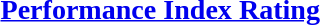<table width=100%>
<tr>
<td width=50% valign=top><br><h3><a href='#'>Performance Index Rating</a></h3>


</td>
</tr>
</table>
